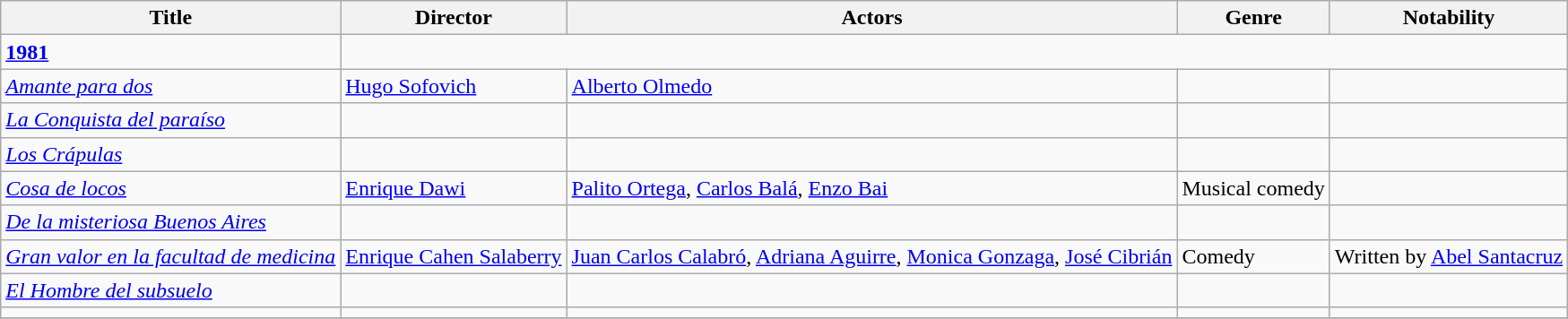<table class="wikitable">
<tr>
<th>Title</th>
<th>Director</th>
<th>Actors</th>
<th>Genre</th>
<th>Notability</th>
</tr>
<tr>
<td><strong><a href='#'>1981</a></strong></td>
</tr>
<tr>
<td><em><a href='#'>Amante para dos</a></em></td>
<td><a href='#'>Hugo Sofovich</a></td>
<td><a href='#'>Alberto Olmedo</a></td>
<td></td>
<td></td>
</tr>
<tr>
<td><em><a href='#'>La Conquista del paraíso</a></em></td>
<td></td>
<td></td>
<td></td>
<td></td>
</tr>
<tr>
<td><em><a href='#'>Los Crápulas</a></em></td>
<td></td>
<td></td>
<td></td>
<td></td>
</tr>
<tr>
<td><em><a href='#'>Cosa de locos</a></em></td>
<td><a href='#'>Enrique Dawi</a></td>
<td><a href='#'>Palito Ortega</a>, <a href='#'>Carlos Balá</a>, <a href='#'>Enzo Bai</a></td>
<td>Musical comedy</td>
<td></td>
</tr>
<tr>
<td><em><a href='#'>De la misteriosa Buenos Aires</a></em></td>
<td></td>
<td></td>
<td></td>
<td></td>
</tr>
<tr>
<td><em><a href='#'>Gran valor en la facultad de medicina</a></em></td>
<td><a href='#'>Enrique Cahen Salaberry</a></td>
<td><a href='#'>Juan Carlos Calabró</a>, <a href='#'>Adriana Aguirre</a>, <a href='#'>Monica Gonzaga</a>, <a href='#'>José Cibrián</a></td>
<td>Comedy</td>
<td>Written by <a href='#'>Abel Santacruz</a></td>
</tr>
<tr>
<td><em><a href='#'>El Hombre del subsuelo</a></em></td>
<td></td>
<td></td>
<td></td>
<td></td>
</tr>
<tr>
<td></td>
<td></td>
<td></td>
<td></td>
<td></td>
</tr>
<tr>
</tr>
</table>
